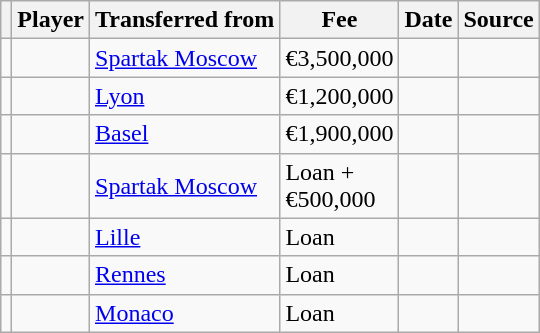<table class="wikitable plainrowheaders sortable">
<tr>
<th></th>
<th scope="col">Player</th>
<th>Transferred from</th>
<th style="width: 65px;">Fee</th>
<th scope="col">Date</th>
<th scope="col">Source</th>
</tr>
<tr>
<td align="center"></td>
<td></td>
<td> <a href='#'>Spartak Moscow</a></td>
<td>€3,500,000</td>
<td></td>
<td></td>
</tr>
<tr>
<td align="center"></td>
<td></td>
<td> <a href='#'>Lyon</a></td>
<td>€1,200,000</td>
<td></td>
<td></td>
</tr>
<tr>
<td align="center"></td>
<td></td>
<td> <a href='#'>Basel</a></td>
<td>€1,900,000</td>
<td></td>
<td></td>
</tr>
<tr>
<td align="center"></td>
<td></td>
<td> <a href='#'>Spartak Moscow</a></td>
<td>Loan + €500,000</td>
<td></td>
<td></td>
</tr>
<tr>
<td align="center"></td>
<td></td>
<td> <a href='#'>Lille</a></td>
<td>Loan</td>
<td></td>
<td></td>
</tr>
<tr>
<td align="center"></td>
<td></td>
<td> <a href='#'>Rennes</a></td>
<td>Loan</td>
<td></td>
<td></td>
</tr>
<tr>
<td align="center"></td>
<td></td>
<td> <a href='#'>Monaco</a></td>
<td>Loan</td>
<td></td>
<td></td>
</tr>
</table>
